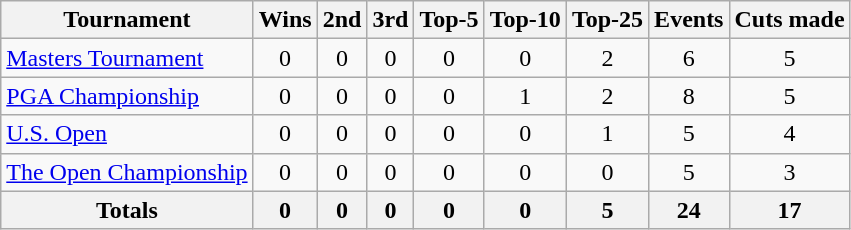<table class=wikitable style=text-align:center>
<tr>
<th>Tournament</th>
<th>Wins</th>
<th>2nd</th>
<th>3rd</th>
<th>Top-5</th>
<th>Top-10</th>
<th>Top-25</th>
<th>Events</th>
<th>Cuts made</th>
</tr>
<tr>
<td align=left><a href='#'>Masters Tournament</a></td>
<td>0</td>
<td>0</td>
<td>0</td>
<td>0</td>
<td>0</td>
<td>2</td>
<td>6</td>
<td>5</td>
</tr>
<tr>
<td align=left><a href='#'>PGA Championship</a></td>
<td>0</td>
<td>0</td>
<td>0</td>
<td>0</td>
<td>1</td>
<td>2</td>
<td>8</td>
<td>5</td>
</tr>
<tr>
<td align=left><a href='#'>U.S. Open</a></td>
<td>0</td>
<td>0</td>
<td>0</td>
<td>0</td>
<td>0</td>
<td>1</td>
<td>5</td>
<td>4</td>
</tr>
<tr>
<td align=left><a href='#'>The Open Championship</a></td>
<td>0</td>
<td>0</td>
<td>0</td>
<td>0</td>
<td>0</td>
<td>0</td>
<td>5</td>
<td>3</td>
</tr>
<tr>
<th>Totals</th>
<th>0</th>
<th>0</th>
<th>0</th>
<th>0</th>
<th>0</th>
<th>5</th>
<th>24</th>
<th>17</th>
</tr>
</table>
